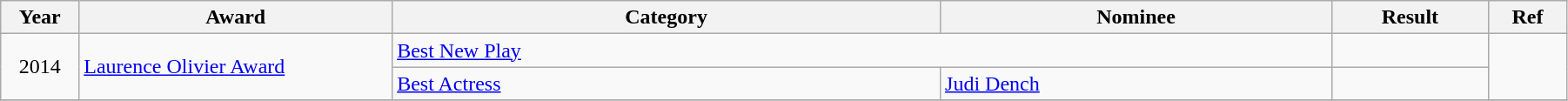<table class="wikitable" width="95%">
<tr>
<th width="5%">Year</th>
<th width="20%">Award</th>
<th width="35%">Category</th>
<th width="25%">Nominee</th>
<th width="10%">Result</th>
<th width="5%">Ref</th>
</tr>
<tr>
<td rowspan="2" align="center">2014</td>
<td rowspan="2"><a href='#'>Laurence Olivier Award</a></td>
<td colspan="2"><a href='#'>Best New Play</a></td>
<td></td>
<td rowspan="2" align="center"></td>
</tr>
<tr>
<td><a href='#'>Best Actress</a></td>
<td><a href='#'>Judi Dench</a></td>
<td></td>
</tr>
<tr>
</tr>
</table>
